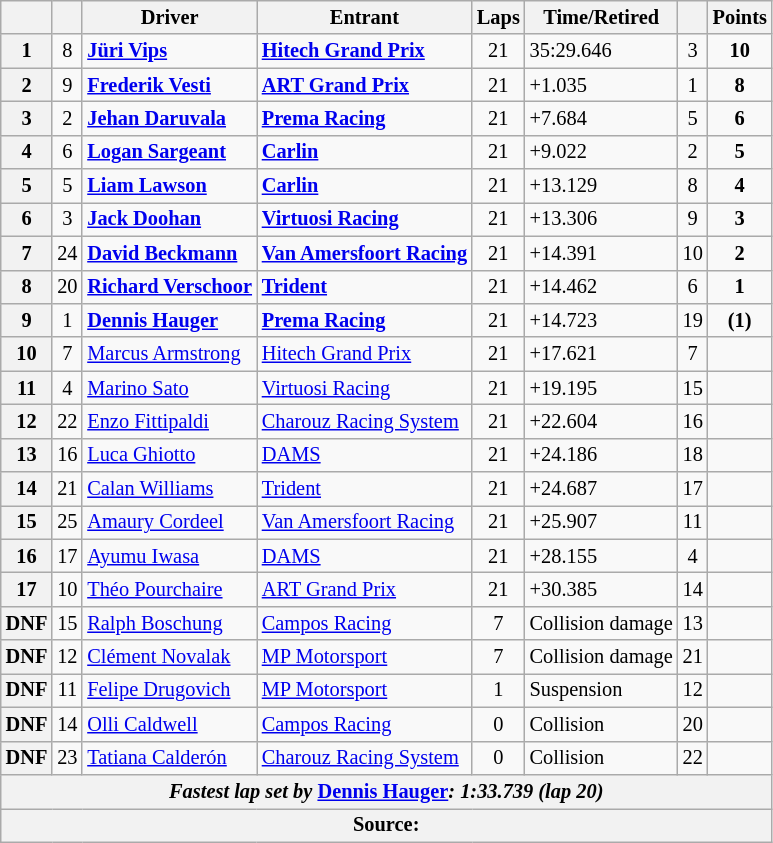<table class="wikitable" style="font-size:85%">
<tr>
<th scope="col"></th>
<th scope="col"></th>
<th scope="col">Driver</th>
<th scope="col">Entrant</th>
<th scope="col">Laps</th>
<th scope="col">Time/Retired</th>
<th scope="col"></th>
<th scope="col">Points</th>
</tr>
<tr>
<th>1</th>
<td align="center">8</td>
<td> <strong><a href='#'>Jüri Vips</a></strong></td>
<td><strong><a href='#'>Hitech Grand Prix</a></strong></td>
<td align="center">21</td>
<td>35:29.646</td>
<td align="center">3</td>
<td align="center"><strong>10</strong></td>
</tr>
<tr>
<th>2</th>
<td align="center">9</td>
<td> <strong><a href='#'>Frederik Vesti</a></strong></td>
<td><strong><a href='#'>ART Grand Prix</a></strong></td>
<td align="center">21</td>
<td>+1.035</td>
<td align="center">1</td>
<td align="center"><strong>8</strong></td>
</tr>
<tr>
<th>3</th>
<td align="center">2</td>
<td> <strong><a href='#'>Jehan Daruvala</a></strong></td>
<td><strong><a href='#'>Prema Racing</a></strong></td>
<td align="center">21</td>
<td>+7.684</td>
<td align="center">5</td>
<td align="center"><strong>6</strong></td>
</tr>
<tr>
<th>4</th>
<td align="center">6</td>
<td> <strong><a href='#'>Logan Sargeant</a></strong></td>
<td><strong><a href='#'>Carlin</a></strong></td>
<td align="center">21</td>
<td>+9.022</td>
<td align="center">2</td>
<td align="center"><strong>5</strong></td>
</tr>
<tr>
<th>5</th>
<td align="center">5</td>
<td> <strong><a href='#'>Liam Lawson</a></strong></td>
<td><strong><a href='#'>Carlin</a></strong></td>
<td align="center">21</td>
<td>+13.129</td>
<td align="center">8</td>
<td align="center"><strong>4</strong></td>
</tr>
<tr>
<th>6</th>
<td align="center">3</td>
<td> <strong><a href='#'>Jack Doohan</a></strong></td>
<td><strong><a href='#'>Virtuosi Racing</a></strong></td>
<td align="center">21</td>
<td>+13.306</td>
<td align="center">9</td>
<td align="center"><strong>3</strong></td>
</tr>
<tr>
<th>7</th>
<td align="center">24</td>
<td> <strong><a href='#'>David Beckmann</a></strong></td>
<td><strong><a href='#'>Van Amersfoort Racing</a></strong></td>
<td align="center">21</td>
<td>+14.391</td>
<td align="center">10</td>
<td align="center"><strong>2</strong></td>
</tr>
<tr>
<th>8</th>
<td align="center">20</td>
<td> <strong><a href='#'>Richard Verschoor</a></strong></td>
<td><strong><a href='#'>Trident</a></strong></td>
<td align="center">21</td>
<td>+14.462</td>
<td align="center">6</td>
<td align="center"><strong>1</strong></td>
</tr>
<tr>
<th>9</th>
<td align="center">1</td>
<td> <strong><a href='#'>Dennis Hauger</a></strong></td>
<td><strong><a href='#'>Prema Racing</a></strong></td>
<td align="center">21</td>
<td>+14.723</td>
<td align="center">19</td>
<td align="center"><strong>(1)</strong></td>
</tr>
<tr>
<th>10</th>
<td align="center">7</td>
<td> <a href='#'>Marcus Armstrong</a></td>
<td><a href='#'>Hitech Grand Prix</a></td>
<td align="center">21</td>
<td>+17.621</td>
<td align="center">7</td>
<td align="center"></td>
</tr>
<tr>
<th>11</th>
<td align="center">4</td>
<td> <a href='#'>Marino Sato</a></td>
<td><a href='#'>Virtuosi Racing</a></td>
<td align="center">21</td>
<td>+19.195</td>
<td align="center">15</td>
<td align="center"></td>
</tr>
<tr>
<th>12</th>
<td align="center">22</td>
<td> <a href='#'>Enzo Fittipaldi</a></td>
<td><a href='#'>Charouz Racing System</a></td>
<td align="center">21</td>
<td>+22.604</td>
<td align="center">16</td>
<td align="center"></td>
</tr>
<tr>
<th>13</th>
<td align="center">16</td>
<td> <a href='#'>Luca Ghiotto</a></td>
<td><a href='#'>DAMS</a></td>
<td align="center">21</td>
<td>+24.186</td>
<td align="center">18</td>
<td align="center"></td>
</tr>
<tr>
<th>14</th>
<td align="center">21</td>
<td> <a href='#'>Calan Williams</a></td>
<td><a href='#'>Trident</a></td>
<td align="center">21</td>
<td>+24.687</td>
<td align="center">17</td>
<td align="center"></td>
</tr>
<tr>
<th>15</th>
<td align="center">25</td>
<td> <a href='#'>Amaury Cordeel</a></td>
<td><a href='#'>Van Amersfoort Racing</a></td>
<td align="center">21</td>
<td>+25.907</td>
<td align="center">11</td>
<td align="center"></td>
</tr>
<tr>
<th>16</th>
<td align="center">17</td>
<td> <a href='#'>Ayumu Iwasa</a></td>
<td><a href='#'>DAMS</a></td>
<td align="center">21</td>
<td>+28.155</td>
<td align="center">4</td>
<td align="center"></td>
</tr>
<tr>
<th>17</th>
<td align="center">10</td>
<td> <a href='#'>Théo Pourchaire</a></td>
<td><a href='#'>ART Grand Prix</a></td>
<td align="center">21</td>
<td>+30.385</td>
<td align="center">14</td>
<td align="center"></td>
</tr>
<tr>
<th>DNF</th>
<td align="center">15</td>
<td> <a href='#'>Ralph Boschung</a></td>
<td><a href='#'>Campos Racing</a></td>
<td align="center">7</td>
<td>Collision damage</td>
<td align="center">13</td>
<td align="center"></td>
</tr>
<tr>
<th>DNF</th>
<td align="center">12</td>
<td> <a href='#'>Clément Novalak</a></td>
<td><a href='#'>MP Motorsport</a></td>
<td align="center">7</td>
<td>Collision damage</td>
<td align="center">21</td>
<td align="center"></td>
</tr>
<tr>
<th>DNF</th>
<td align="center">11</td>
<td> <a href='#'>Felipe Drugovich</a></td>
<td><a href='#'>MP Motorsport</a></td>
<td align="center">1</td>
<td>Suspension</td>
<td align="center">12</td>
<td align="center"></td>
</tr>
<tr>
<th>DNF</th>
<td align="center">14</td>
<td> <a href='#'>Olli Caldwell</a></td>
<td><a href='#'>Campos Racing</a></td>
<td align="center">0</td>
<td>Collision</td>
<td align="center">20</td>
<td align="center"></td>
</tr>
<tr>
<th>DNF</th>
<td align="center">23</td>
<td> <a href='#'>Tatiana Calderón</a></td>
<td><a href='#'>Charouz Racing System</a></td>
<td align="center">0</td>
<td>Collision</td>
<td align="center">22</td>
<td align="center"></td>
</tr>
<tr>
<th colspan="8"><em>Fastest lap set by</em>  <a href='#'>Dennis Hauger</a><em>: 1:33.739 (lap 20)</em></th>
</tr>
<tr>
<th colspan="8">Source:</th>
</tr>
</table>
